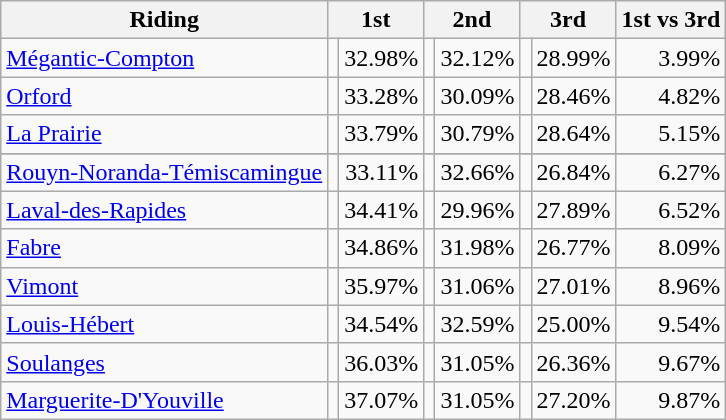<table class="wikitable" style="text-align:right;">
<tr>
<th>Riding</th>
<th colspan="2">1st</th>
<th colspan="2">2nd</th>
<th colspan="2">3rd</th>
<th>1st vs 3rd</th>
</tr>
<tr>
<td style="text-align:left;"><a href='#'>Mégantic-Compton</a></td>
<td></td>
<td>32.98%</td>
<td></td>
<td>32.12%</td>
<td></td>
<td>28.99%</td>
<td>3.99%</td>
</tr>
<tr>
<td style="text-align:left;"><a href='#'>Orford</a></td>
<td></td>
<td>33.28%</td>
<td></td>
<td>30.09%</td>
<td></td>
<td>28.46%</td>
<td>4.82%</td>
</tr>
<tr>
<td style="text-align:left;"><a href='#'>La Prairie</a></td>
<td></td>
<td>33.79%</td>
<td></td>
<td>30.79%</td>
<td></td>
<td>28.64%</td>
<td>5.15%</td>
</tr>
<tr>
</tr>
<tr>
<td style="text-align:left;"><a href='#'>Rouyn-Noranda-Témiscamingue</a></td>
<td></td>
<td>33.11%</td>
<td></td>
<td>32.66%</td>
<td></td>
<td>26.84%</td>
<td>6.27%</td>
</tr>
<tr>
<td style="text-align:left;"><a href='#'>Laval-des-Rapides</a></td>
<td></td>
<td>34.41%</td>
<td></td>
<td>29.96%</td>
<td></td>
<td>27.89%</td>
<td>6.52%</td>
</tr>
<tr>
<td style="text-align:left;"><a href='#'>Fabre</a></td>
<td></td>
<td>34.86%</td>
<td></td>
<td>31.98%</td>
<td></td>
<td>26.77%</td>
<td>8.09%</td>
</tr>
<tr>
<td style="text-align:left;"><a href='#'>Vimont</a></td>
<td></td>
<td>35.97%</td>
<td></td>
<td>31.06%</td>
<td></td>
<td>27.01%</td>
<td>8.96%</td>
</tr>
<tr>
<td style="text-align:left;"><a href='#'>Louis-Hébert</a></td>
<td></td>
<td>34.54%</td>
<td></td>
<td>32.59%</td>
<td></td>
<td>25.00%</td>
<td>9.54%</td>
</tr>
<tr>
<td style="text-align:left;"><a href='#'>Soulanges</a></td>
<td></td>
<td>36.03%</td>
<td></td>
<td>31.05%</td>
<td></td>
<td>26.36%</td>
<td>9.67%</td>
</tr>
<tr>
<td style="text-align:left;"><a href='#'>Marguerite-D'Youville</a></td>
<td></td>
<td>37.07%</td>
<td></td>
<td>31.05%</td>
<td></td>
<td>27.20%</td>
<td>9.87%</td>
</tr>
</table>
